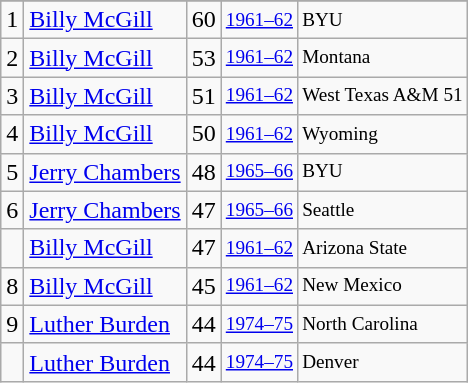<table class="wikitable">
<tr>
</tr>
<tr>
<td>1</td>
<td><a href='#'>Billy McGill</a></td>
<td>60</td>
<td style="font-size:80%;"><a href='#'>1961–62</a></td>
<td style="font-size:80%;">BYU</td>
</tr>
<tr>
<td>2</td>
<td><a href='#'>Billy McGill</a></td>
<td>53</td>
<td style="font-size:80%;"><a href='#'>1961–62</a></td>
<td style="font-size:80%;">Montana</td>
</tr>
<tr>
<td>3</td>
<td><a href='#'>Billy McGill</a></td>
<td>51</td>
<td style="font-size:80%;"><a href='#'>1961–62</a></td>
<td style="font-size:80%;">West Texas A&M 51</td>
</tr>
<tr>
<td>4</td>
<td><a href='#'>Billy McGill</a></td>
<td>50</td>
<td style="font-size:80%;"><a href='#'>1961–62</a></td>
<td style="font-size:80%;">Wyoming</td>
</tr>
<tr>
<td>5</td>
<td><a href='#'>Jerry Chambers</a></td>
<td>48</td>
<td style="font-size:80%;"><a href='#'>1965–66</a></td>
<td style="font-size:80%;">BYU</td>
</tr>
<tr>
<td>6</td>
<td><a href='#'>Jerry Chambers</a></td>
<td>47</td>
<td style="font-size:80%;"><a href='#'>1965–66</a></td>
<td style="font-size:80%;">Seattle</td>
</tr>
<tr>
<td></td>
<td><a href='#'>Billy McGill</a></td>
<td>47</td>
<td style="font-size:80%;"><a href='#'>1961–62</a></td>
<td style="font-size:80%;">Arizona State</td>
</tr>
<tr>
<td>8</td>
<td><a href='#'>Billy McGill</a></td>
<td>45</td>
<td style="font-size:80%;"><a href='#'>1961–62</a></td>
<td style="font-size:80%;">New Mexico</td>
</tr>
<tr>
<td>9</td>
<td><a href='#'>Luther Burden</a></td>
<td>44</td>
<td style="font-size:80%;"><a href='#'>1974–75</a></td>
<td style="font-size:80%;">North Carolina</td>
</tr>
<tr>
<td></td>
<td><a href='#'>Luther Burden</a></td>
<td>44</td>
<td style="font-size:80%;"><a href='#'>1974–75</a></td>
<td style="font-size:80%;">Denver</td>
</tr>
</table>
